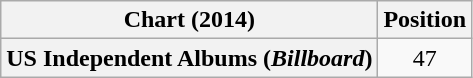<table class="wikitable plainrowheaders" style="text-align:center">
<tr>
<th scope="col">Chart (2014)</th>
<th scope="col">Position</th>
</tr>
<tr>
<th scope="row">US Independent Albums (<em>Billboard</em>)</th>
<td>47</td>
</tr>
</table>
